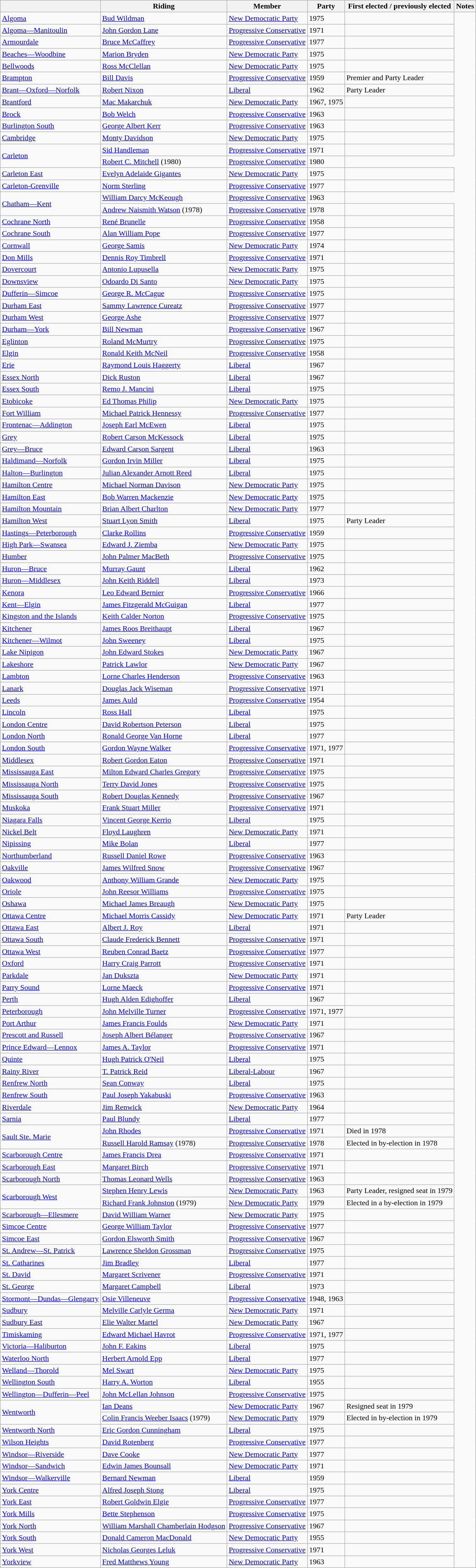<table class="wikitable sortable">
<tr>
<th></th>
<th>Riding</th>
<th>Member</th>
<th>Party</th>
<th>First elected / previously elected</th>
<th>Notes</th>
</tr>
<tr>
<td><a href='#'>Algoma</a></td>
<td><a href='#'>Bud Wildman</a></td>
<td><a href='#'>New Democratic Party</a></td>
<td>1975</td>
<td></td>
</tr>
<tr>
<td><a href='#'>Algoma—Manitoulin</a></td>
<td><a href='#'>John Gordon Lane</a></td>
<td><a href='#'>Progressive Conservative</a></td>
<td>1971</td>
<td></td>
</tr>
<tr>
<td><a href='#'>Armourdale</a></td>
<td><a href='#'>Bruce McCaffrey</a></td>
<td><a href='#'>Progressive Conservative</a></td>
<td>1977</td>
<td></td>
</tr>
<tr>
<td><a href='#'>Beaches—Woodbine</a></td>
<td><a href='#'>Marion Bryden</a></td>
<td><a href='#'>New Democratic Party</a></td>
<td>1975</td>
<td></td>
</tr>
<tr>
<td><a href='#'>Bellwoods</a></td>
<td><a href='#'>Ross McClellan</a></td>
<td><a href='#'>New Democratic Party</a></td>
<td>1975</td>
<td></td>
</tr>
<tr>
<td><a href='#'>Brampton</a></td>
<td><a href='#'>Bill Davis</a></td>
<td><a href='#'>Progressive Conservative</a></td>
<td>1959</td>
<td>Premier and Party Leader</td>
</tr>
<tr>
<td><a href='#'>Brant—Oxford—Norfolk</a></td>
<td><a href='#'>Robert Nixon</a></td>
<td><a href='#'>Liberal</a></td>
<td>1962</td>
<td>Party Leader</td>
</tr>
<tr>
<td><a href='#'>Brantford</a></td>
<td><a href='#'>Mac Makarchuk</a></td>
<td><a href='#'>New Democratic Party</a></td>
<td>1967, 1975</td>
<td></td>
</tr>
<tr>
<td><a href='#'>Brock</a></td>
<td><a href='#'>Bob Welch</a></td>
<td><a href='#'>Progressive Conservative</a></td>
<td>1963</td>
<td></td>
</tr>
<tr>
<td><a href='#'>Burlington South</a></td>
<td><a href='#'>George Albert Kerr</a></td>
<td><a href='#'>Progressive Conservative</a></td>
<td>1963</td>
<td></td>
</tr>
<tr>
<td><a href='#'>Cambridge</a></td>
<td><a href='#'>Monty Davidson</a></td>
<td><a href='#'>New Democratic Party</a></td>
<td>1975</td>
<td></td>
</tr>
<tr>
<td rowspan=2><a href='#'>Carleton</a></td>
<td><a href='#'>Sid Handleman</a></td>
<td><a href='#'>Progressive Conservative</a></td>
<td>1971</td>
<td></td>
</tr>
<tr>
<td><a href='#'>Robert C. Mitchell</a> (1980)</td>
<td><a href='#'>Progressive Conservative</a></td>
<td>1980</td>
</tr>
<tr>
<td><a href='#'>Carleton East</a></td>
<td><a href='#'>Evelyn Adelaide Gigantes</a></td>
<td><a href='#'>New Democratic Party</a></td>
<td>1975</td>
<td></td>
</tr>
<tr>
<td><a href='#'>Carleton-Grenville</a></td>
<td><a href='#'>Norm Sterling</a></td>
<td><a href='#'>Progressive Conservative</a></td>
<td>1977</td>
<td></td>
</tr>
<tr>
<td rowspan="2"><a href='#'>Chatham—Kent</a></td>
<td><a href='#'>William Darcy McKeough</a></td>
<td><a href='#'>Progressive Conservative</a></td>
<td>1963</td>
</tr>
<tr>
<td><a href='#'>Andrew Naismith Watson</a> (1978)</td>
<td><a href='#'>Progressive Conservative</a></td>
<td>1978</td>
<td></td>
</tr>
<tr>
<td><a href='#'>Cochrane North</a></td>
<td><a href='#'>René Brunelle</a></td>
<td><a href='#'>Progressive Conservative</a></td>
<td>1958</td>
<td></td>
</tr>
<tr>
<td><a href='#'>Cochrane South</a></td>
<td><a href='#'>Alan William Pope</a></td>
<td><a href='#'>Progressive Conservative</a></td>
<td>1977</td>
<td></td>
</tr>
<tr>
<td><a href='#'>Cornwall</a></td>
<td><a href='#'>George Samis</a></td>
<td><a href='#'>New Democratic Party</a></td>
<td>1974</td>
<td></td>
</tr>
<tr>
<td><a href='#'>Don Mills</a></td>
<td><a href='#'>Dennis Roy Timbrell</a></td>
<td><a href='#'>Progressive Conservative</a></td>
<td>1971</td>
<td></td>
</tr>
<tr>
<td><a href='#'>Dovercourt</a></td>
<td><a href='#'>Antonio Lupusella</a></td>
<td><a href='#'>New Democratic Party</a></td>
<td>1975</td>
<td></td>
</tr>
<tr>
<td><a href='#'>Downsview</a></td>
<td><a href='#'>Odoardo Di Santo</a></td>
<td><a href='#'>New Democratic Party</a></td>
<td>1975</td>
<td></td>
</tr>
<tr>
<td><a href='#'>Dufferin—Simcoe</a></td>
<td><a href='#'>George R. McCague</a></td>
<td><a href='#'>Progressive Conservative</a></td>
<td>1975</td>
<td></td>
</tr>
<tr>
<td><a href='#'>Durham East</a></td>
<td><a href='#'>Sammy Lawrence Cureatz</a></td>
<td><a href='#'>Progressive Conservative</a></td>
<td>1977</td>
<td></td>
</tr>
<tr>
<td><a href='#'>Durham West</a></td>
<td><a href='#'>George Ashe</a></td>
<td><a href='#'>Progressive Conservative</a></td>
<td>1977</td>
<td></td>
</tr>
<tr>
<td><a href='#'>Durham—York</a></td>
<td><a href='#'>Bill Newman</a></td>
<td><a href='#'>Progressive Conservative</a></td>
<td>1967</td>
<td></td>
</tr>
<tr>
<td><a href='#'>Eglinton</a></td>
<td><a href='#'>Roland McMurtry</a></td>
<td><a href='#'>Progressive Conservative</a></td>
<td>1975</td>
<td></td>
</tr>
<tr>
<td><a href='#'>Elgin</a></td>
<td><a href='#'>Ronald Keith McNeil</a></td>
<td><a href='#'>Progressive Conservative</a></td>
<td>1958</td>
<td></td>
</tr>
<tr>
<td><a href='#'>Erie</a></td>
<td><a href='#'>Raymond Louis Haggerty</a></td>
<td><a href='#'>Liberal</a></td>
<td>1967</td>
<td></td>
</tr>
<tr>
<td><a href='#'>Essex North</a></td>
<td><a href='#'>Dick Ruston</a></td>
<td><a href='#'>Liberal</a></td>
<td>1967</td>
<td></td>
</tr>
<tr>
<td><a href='#'>Essex South</a></td>
<td><a href='#'>Remo J. Mancini</a></td>
<td><a href='#'>Liberal</a></td>
<td>1975</td>
<td></td>
</tr>
<tr>
<td><a href='#'>Etobicoke</a></td>
<td><a href='#'>Ed Thomas Philip</a></td>
<td><a href='#'>New Democratic Party</a></td>
<td>1975</td>
<td></td>
</tr>
<tr>
<td><a href='#'>Fort William</a></td>
<td><a href='#'>Michael Patrick Hennessy</a></td>
<td><a href='#'>Progressive Conservative</a></td>
<td>1977</td>
<td></td>
</tr>
<tr>
<td><a href='#'>Frontenac—Addington</a></td>
<td><a href='#'>Joseph Earl McEwen</a></td>
<td><a href='#'>Liberal</a></td>
<td>1975</td>
<td></td>
</tr>
<tr>
<td><a href='#'>Grey</a></td>
<td><a href='#'>Robert Carson McKessock</a></td>
<td><a href='#'>Liberal</a></td>
<td>1975</td>
<td></td>
</tr>
<tr>
<td><a href='#'>Grey—Bruce</a></td>
<td><a href='#'>Edward Carson Sargent</a></td>
<td><a href='#'>Liberal</a></td>
<td>1963</td>
<td></td>
</tr>
<tr>
<td><a href='#'>Haldimand—Norfolk</a></td>
<td><a href='#'>Gordon Irvin Miller</a></td>
<td><a href='#'>Liberal</a></td>
<td>1975</td>
<td></td>
</tr>
<tr>
<td><a href='#'>Halton—Burlington</a></td>
<td><a href='#'>Julian Alexander Arnott Reed</a></td>
<td><a href='#'>Liberal</a></td>
<td>1975</td>
<td></td>
</tr>
<tr>
<td><a href='#'>Hamilton Centre</a></td>
<td><a href='#'>Michael Norman Davison</a></td>
<td><a href='#'>New Democratic Party</a></td>
<td>1975</td>
<td></td>
</tr>
<tr>
<td><a href='#'>Hamilton East</a></td>
<td><a href='#'>Bob Warren Mackenzie</a></td>
<td><a href='#'>New Democratic Party</a></td>
<td>1975</td>
<td></td>
</tr>
<tr>
<td><a href='#'>Hamilton Mountain</a></td>
<td><a href='#'>Brian Albert Charlton</a></td>
<td><a href='#'>New Democratic Party</a></td>
<td>1977</td>
<td></td>
</tr>
<tr>
<td><a href='#'>Hamilton West</a></td>
<td><a href='#'>Stuart Lyon Smith</a></td>
<td><a href='#'>Liberal</a></td>
<td>1975</td>
<td>Party Leader</td>
</tr>
<tr>
<td><a href='#'>Hastings—Peterborough</a></td>
<td><a href='#'>Clarke Rollins</a></td>
<td><a href='#'>Progressive Conservative</a></td>
<td>1959</td>
<td></td>
</tr>
<tr>
<td><a href='#'>High Park—Swansea</a></td>
<td><a href='#'>Edward J. Ziemba</a></td>
<td><a href='#'>New Democratic Party</a></td>
<td>1975</td>
<td></td>
</tr>
<tr>
<td><a href='#'>Humber</a></td>
<td><a href='#'>John Palmer MacBeth</a></td>
<td><a href='#'>Progressive Conservative</a></td>
<td>1975</td>
<td></td>
</tr>
<tr>
<td><a href='#'>Huron—Bruce</a></td>
<td><a href='#'>Murray Gaunt</a></td>
<td><a href='#'>Liberal</a></td>
<td>1962</td>
<td></td>
</tr>
<tr>
<td><a href='#'>Huron—Middlesex</a></td>
<td><a href='#'>John Keith Riddell</a></td>
<td><a href='#'>Liberal</a></td>
<td>1973</td>
<td></td>
</tr>
<tr>
<td><a href='#'>Kenora</a></td>
<td><a href='#'>Leo Edward Bernier</a></td>
<td><a href='#'>Progressive Conservative</a></td>
<td>1966</td>
<td></td>
</tr>
<tr>
<td><a href='#'>Kent—Elgin</a></td>
<td><a href='#'>James Fitzgerald McGuigan</a></td>
<td><a href='#'>Liberal</a></td>
<td>1977</td>
<td></td>
</tr>
<tr>
<td><a href='#'>Kingston and the Islands</a></td>
<td><a href='#'>Keith Calder Norton</a></td>
<td><a href='#'>Progressive Conservative</a></td>
<td>1975</td>
<td></td>
</tr>
<tr>
<td><a href='#'>Kitchener</a></td>
<td><a href='#'>James Roos Breithaupt</a></td>
<td><a href='#'>Liberal</a></td>
<td>1967</td>
<td></td>
</tr>
<tr>
<td><a href='#'>Kitchener—Wilmot</a></td>
<td><a href='#'>John Sweeney</a></td>
<td><a href='#'>Liberal</a></td>
<td>1975</td>
<td></td>
</tr>
<tr>
<td><a href='#'>Lake Nipigon</a></td>
<td><a href='#'>John Edward Stokes</a></td>
<td><a href='#'>New Democratic Party</a></td>
<td>1967</td>
<td></td>
</tr>
<tr>
<td><a href='#'>Lakeshore</a></td>
<td><a href='#'>Patrick Lawlor</a></td>
<td><a href='#'>New Democratic Party</a></td>
<td>1967</td>
<td></td>
</tr>
<tr>
<td><a href='#'>Lambton</a></td>
<td><a href='#'>Lorne Charles Henderson</a></td>
<td><a href='#'>Progressive Conservative</a></td>
<td>1963</td>
<td></td>
</tr>
<tr>
<td><a href='#'>Lanark</a></td>
<td><a href='#'>Douglas Jack Wiseman</a></td>
<td><a href='#'>Progressive Conservative</a></td>
<td>1971</td>
<td></td>
</tr>
<tr>
<td><a href='#'>Leeds</a></td>
<td><a href='#'>James Auld</a></td>
<td><a href='#'>Progressive Conservative</a></td>
<td>1954</td>
<td></td>
</tr>
<tr>
<td><a href='#'>Lincoln</a></td>
<td><a href='#'>Ross Hall</a></td>
<td><a href='#'>Liberal</a></td>
<td>1975</td>
<td></td>
</tr>
<tr>
<td><a href='#'>London Centre</a></td>
<td><a href='#'>David Robertson Peterson</a></td>
<td><a href='#'>Liberal</a></td>
<td>1975</td>
<td></td>
</tr>
<tr>
<td><a href='#'>London North</a></td>
<td><a href='#'>Ronald George Van Horne</a></td>
<td><a href='#'>Liberal</a></td>
<td>1977</td>
<td></td>
</tr>
<tr>
<td><a href='#'>London South</a></td>
<td><a href='#'>Gordon Wayne Walker</a></td>
<td><a href='#'>Progressive Conservative</a></td>
<td>1971, 1977</td>
<td></td>
</tr>
<tr>
<td><a href='#'>Middlesex</a></td>
<td><a href='#'>Robert Gordon Eaton</a></td>
<td><a href='#'>Progressive Conservative</a></td>
<td>1971</td>
<td></td>
</tr>
<tr>
<td><a href='#'>Mississauga East</a></td>
<td><a href='#'>Milton Edward Charles Gregory</a></td>
<td><a href='#'>Progressive Conservative</a></td>
<td>1975</td>
<td></td>
</tr>
<tr>
<td><a href='#'>Mississauga North</a></td>
<td><a href='#'>Terry David Jones</a></td>
<td><a href='#'>Progressive Conservative</a></td>
<td>1975</td>
<td></td>
</tr>
<tr>
<td><a href='#'>Mississauga South</a></td>
<td><a href='#'>Robert Douglas Kennedy</a></td>
<td><a href='#'>Progressive Conservative</a></td>
<td>1967</td>
<td></td>
</tr>
<tr>
<td><a href='#'>Muskoka</a></td>
<td><a href='#'>Frank Stuart Miller</a></td>
<td><a href='#'>Progressive Conservative</a></td>
<td>1971</td>
<td></td>
</tr>
<tr>
<td><a href='#'>Niagara Falls</a></td>
<td><a href='#'>Vincent George Kerrio</a></td>
<td><a href='#'>Liberal</a></td>
<td>1975</td>
<td></td>
</tr>
<tr>
<td><a href='#'>Nickel Belt</a></td>
<td><a href='#'>Floyd Laughren</a></td>
<td><a href='#'>New Democratic Party</a></td>
<td>1971</td>
<td></td>
</tr>
<tr>
<td><a href='#'>Nipissing</a></td>
<td><a href='#'>Mike Bolan</a></td>
<td><a href='#'>Liberal</a></td>
<td>1977</td>
<td></td>
</tr>
<tr>
<td><a href='#'>Northumberland</a></td>
<td><a href='#'>Russell Daniel Rowe</a></td>
<td><a href='#'>Progressive Conservative</a></td>
<td>1963</td>
<td></td>
</tr>
<tr>
<td><a href='#'>Oakville</a></td>
<td><a href='#'>James Wilfred Snow</a></td>
<td><a href='#'>Progressive Conservative</a></td>
<td>1967</td>
<td></td>
</tr>
<tr>
<td><a href='#'>Oakwood</a></td>
<td><a href='#'>Anthony William Grande</a></td>
<td><a href='#'>New Democratic Party</a></td>
<td>1975</td>
<td></td>
</tr>
<tr>
<td><a href='#'>Oriole</a></td>
<td><a href='#'>John Reesor Williams</a></td>
<td><a href='#'>Progressive Conservative</a></td>
<td>1975</td>
<td></td>
</tr>
<tr>
<td><a href='#'>Oshawa</a></td>
<td><a href='#'>Michael James Breaugh</a></td>
<td><a href='#'>New Democratic Party</a></td>
<td>1975</td>
<td></td>
</tr>
<tr>
<td><a href='#'>Ottawa Centre</a></td>
<td><a href='#'>Michael Morris Cassidy</a></td>
<td><a href='#'>New Democratic Party</a></td>
<td>1971</td>
<td>Party Leader</td>
</tr>
<tr>
<td><a href='#'>Ottawa East</a></td>
<td><a href='#'>Albert J. Roy</a></td>
<td><a href='#'>Liberal</a></td>
<td>1971</td>
<td></td>
</tr>
<tr>
<td><a href='#'>Ottawa South</a></td>
<td><a href='#'>Claude Frederick Bennett</a></td>
<td><a href='#'>Progressive Conservative</a></td>
<td>1971</td>
<td></td>
</tr>
<tr>
<td><a href='#'>Ottawa West</a></td>
<td><a href='#'>Reuben Conrad Baetz</a></td>
<td><a href='#'>Progressive Conservative</a></td>
<td>1977</td>
<td></td>
</tr>
<tr>
<td><a href='#'>Oxford</a></td>
<td><a href='#'>Harry Craig Parrott</a></td>
<td><a href='#'>Progressive Conservative</a></td>
<td>1971</td>
<td></td>
</tr>
<tr>
<td><a href='#'>Parkdale</a></td>
<td><a href='#'>Jan Dukszta</a></td>
<td><a href='#'>New Democratic Party</a></td>
<td>1971</td>
<td></td>
</tr>
<tr>
<td><a href='#'>Parry Sound</a></td>
<td><a href='#'>Lorne Maeck</a></td>
<td><a href='#'>Progressive Conservative</a></td>
<td>1971</td>
<td></td>
</tr>
<tr>
<td><a href='#'>Perth</a></td>
<td><a href='#'>Hugh Alden Edighoffer</a></td>
<td><a href='#'>Liberal</a></td>
<td>1967</td>
<td></td>
</tr>
<tr>
<td><a href='#'>Peterborough</a></td>
<td><a href='#'>John Melville Turner</a></td>
<td><a href='#'>Progressive Conservative</a></td>
<td>1971, 1977</td>
<td></td>
</tr>
<tr>
<td><a href='#'>Port Arthur</a></td>
<td><a href='#'>James Francis Foulds</a></td>
<td><a href='#'>New Democratic Party</a></td>
<td>1971</td>
<td></td>
</tr>
<tr>
<td><a href='#'>Prescott and Russell</a></td>
<td><a href='#'>Joseph Albert Bélanger</a></td>
<td><a href='#'>Progressive Conservative</a></td>
<td>1967</td>
<td></td>
</tr>
<tr>
<td><a href='#'>Prince Edward—Lennox</a></td>
<td><a href='#'>James A. Taylor</a></td>
<td><a href='#'>Progressive Conservative</a></td>
<td>1971</td>
<td></td>
</tr>
<tr>
<td><a href='#'>Quinte</a></td>
<td><a href='#'>Hugh Patrick O'Neil</a></td>
<td><a href='#'>Liberal</a></td>
<td>1975</td>
<td></td>
</tr>
<tr>
<td><a href='#'>Rainy River</a></td>
<td><a href='#'>T. Patrick Reid</a></td>
<td><a href='#'>Liberal-Labour</a></td>
<td>1967</td>
<td></td>
</tr>
<tr>
<td><a href='#'>Renfrew North</a></td>
<td><a href='#'>Sean Conway</a></td>
<td><a href='#'>Liberal</a></td>
<td>1975</td>
<td></td>
</tr>
<tr>
<td><a href='#'>Renfrew South</a></td>
<td><a href='#'>Paul Joseph Yakabuski</a></td>
<td><a href='#'>Progressive Conservative</a></td>
<td>1963</td>
<td></td>
</tr>
<tr>
<td><a href='#'>Riverdale</a></td>
<td><a href='#'>Jim Renwick</a></td>
<td><a href='#'>New Democratic Party</a></td>
<td>1964</td>
<td></td>
</tr>
<tr>
<td><a href='#'>Sarnia</a></td>
<td><a href='#'>Paul Blundy</a></td>
<td><a href='#'>Liberal</a></td>
<td>1977</td>
<td></td>
</tr>
<tr>
<td rowspan=2><a href='#'>Sault Ste. Marie</a></td>
<td><a href='#'>John Rhodes</a></td>
<td><a href='#'>Progressive Conservative</a></td>
<td>1971</td>
<td>Died in 1978</td>
</tr>
<tr>
<td><a href='#'>Russell Harold Ramsay</a> (1978)</td>
<td><a href='#'>Progressive Conservative</a></td>
<td>1978</td>
<td>Elected in by-election in 1978</td>
</tr>
<tr>
<td><a href='#'>Scarborough Centre</a></td>
<td><a href='#'>James Francis Drea</a></td>
<td><a href='#'>Progressive Conservative</a></td>
<td>1971</td>
<td></td>
</tr>
<tr>
<td><a href='#'>Scarborough East</a></td>
<td><a href='#'>Margaret Birch</a></td>
<td><a href='#'>Progressive Conservative</a></td>
<td>1971</td>
<td></td>
</tr>
<tr>
<td><a href='#'>Scarborough North</a></td>
<td><a href='#'>Thomas Leonard Wells</a></td>
<td><a href='#'>Progressive Conservative</a></td>
<td>1963</td>
<td></td>
</tr>
<tr>
<td rowspan=2><a href='#'>Scarborough West</a></td>
<td><a href='#'>Stephen Henry Lewis</a></td>
<td><a href='#'>New Democratic Party</a></td>
<td>1963</td>
<td>Party Leader, resigned seat in 1979</td>
</tr>
<tr>
<td><a href='#'>Richard Frank Johnston</a> (1979)</td>
<td><a href='#'>New Democratic Party</a></td>
<td>1979</td>
<td>Elected in a by-election in 1979</td>
</tr>
<tr>
<td><a href='#'>Scarborough—Ellesmere</a></td>
<td><a href='#'>David William Warner</a></td>
<td><a href='#'>New Democratic Party</a></td>
<td>1975</td>
<td></td>
</tr>
<tr>
<td><a href='#'>Simcoe Centre</a></td>
<td><a href='#'>George William Taylor</a></td>
<td><a href='#'>Progressive Conservative</a></td>
<td>1977</td>
<td></td>
</tr>
<tr>
<td><a href='#'>Simcoe East</a></td>
<td><a href='#'>Gordon Elsworth Smith</a></td>
<td><a href='#'>Progressive Conservative</a></td>
<td>1967</td>
<td></td>
</tr>
<tr>
<td><a href='#'>St. Andrew—St. Patrick</a></td>
<td><a href='#'>Lawrence Sheldon Grossman</a></td>
<td><a href='#'>Progressive Conservative</a></td>
<td>1975</td>
<td></td>
</tr>
<tr>
<td><a href='#'>St. Catharines</a></td>
<td><a href='#'>Jim Bradley</a></td>
<td><a href='#'>Liberal</a></td>
<td>1977</td>
<td></td>
</tr>
<tr>
<td><a href='#'>St. David</a></td>
<td><a href='#'>Margaret Scrivener</a></td>
<td><a href='#'>Progressive Conservative</a></td>
<td>1971</td>
<td></td>
</tr>
<tr>
<td><a href='#'>St. George</a></td>
<td><a href='#'>Margaret Campbell</a></td>
<td><a href='#'>Liberal</a></td>
<td>1973</td>
<td></td>
</tr>
<tr>
<td><a href='#'>Stormont—Dundas—Glengarry</a></td>
<td><a href='#'>Osie Villeneuve</a></td>
<td><a href='#'>Progressive Conservative</a></td>
<td>1948, 1963</td>
<td></td>
</tr>
<tr>
<td><a href='#'>Sudbury</a></td>
<td><a href='#'>Melville Carlyle Germa</a></td>
<td><a href='#'>New Democratic Party</a></td>
<td>1971</td>
<td></td>
</tr>
<tr>
<td><a href='#'>Sudbury East</a></td>
<td><a href='#'>Elie Walter Martel</a></td>
<td><a href='#'>New Democratic Party</a></td>
<td>1967</td>
<td></td>
</tr>
<tr>
<td><a href='#'>Timiskaming</a></td>
<td><a href='#'>Edward Michael Havrot</a></td>
<td><a href='#'>Progressive Conservative</a></td>
<td>1971, 1977</td>
<td></td>
</tr>
<tr>
<td><a href='#'>Victoria—Haliburton</a></td>
<td><a href='#'>John F. Eakins</a></td>
<td><a href='#'>Liberal</a></td>
<td>1975</td>
<td></td>
</tr>
<tr>
<td><a href='#'>Waterloo North</a></td>
<td><a href='#'>Herbert Arnold Epp</a></td>
<td><a href='#'>Liberal</a></td>
<td>1977</td>
<td></td>
</tr>
<tr>
<td><a href='#'>Welland—Thorold</a></td>
<td><a href='#'>Mel Swart</a></td>
<td><a href='#'>New Democratic Party</a></td>
<td>1975</td>
<td></td>
</tr>
<tr>
<td><a href='#'>Wellington South</a></td>
<td><a href='#'>Harry A. Worton</a></td>
<td><a href='#'>Liberal</a></td>
<td>1955</td>
<td></td>
</tr>
<tr>
<td><a href='#'>Wellington—Dufferin—Peel</a></td>
<td><a href='#'>John McLellan Johnson</a></td>
<td><a href='#'>Progressive Conservative</a></td>
<td>1975</td>
<td></td>
</tr>
<tr>
<td rowspan=2><a href='#'>Wentworth</a></td>
<td><a href='#'>Ian Deans</a></td>
<td><a href='#'>New Democratic Party</a></td>
<td>1967</td>
<td>Resigned seat in 1979</td>
</tr>
<tr>
<td><a href='#'>Colin Francis Weeber Isaacs</a> (1979)</td>
<td><a href='#'>New Democratic Party</a></td>
<td>1979</td>
<td>Elected in by-election in 1979</td>
</tr>
<tr>
<td><a href='#'>Wentworth North</a></td>
<td><a href='#'>Eric Gordon Cunningham</a></td>
<td><a href='#'>Liberal</a></td>
<td>1975</td>
<td></td>
</tr>
<tr>
<td><a href='#'>Wilson Heights</a></td>
<td><a href='#'>David Rotenberg</a></td>
<td><a href='#'>Progressive Conservative</a></td>
<td>1977</td>
<td></td>
</tr>
<tr>
<td><a href='#'>Windsor—Riverside</a></td>
<td><a href='#'>Dave Cooke</a></td>
<td><a href='#'>New Democratic Party</a></td>
<td>1977</td>
<td></td>
</tr>
<tr>
<td><a href='#'>Windsor—Sandwich</a></td>
<td><a href='#'>Edwin James Bounsall</a></td>
<td><a href='#'>New Democratic Party</a></td>
<td>1971</td>
<td></td>
</tr>
<tr>
<td><a href='#'>Windsor—Walkerville</a></td>
<td><a href='#'>Bernard Newman</a></td>
<td><a href='#'>Liberal</a></td>
<td>1959</td>
<td></td>
</tr>
<tr>
<td><a href='#'>York Centre</a></td>
<td><a href='#'>Alfred Joseph Stong</a></td>
<td><a href='#'>Liberal</a></td>
<td>1975</td>
<td></td>
</tr>
<tr>
<td><a href='#'>York East</a></td>
<td><a href='#'>Robert Goldwin Elgie</a></td>
<td><a href='#'>Progressive Conservative</a></td>
<td>1977</td>
<td></td>
</tr>
<tr>
<td><a href='#'>York Mills</a></td>
<td><a href='#'>Bette Stephenson</a></td>
<td><a href='#'>Progressive Conservative</a></td>
<td>1975</td>
<td></td>
</tr>
<tr>
<td><a href='#'>York North</a></td>
<td><a href='#'>William Marshall Chamberlain Hodgson</a></td>
<td><a href='#'>Progressive Conservative</a></td>
<td>1967</td>
<td></td>
</tr>
<tr>
<td><a href='#'>York South</a></td>
<td><a href='#'>Donald Cameron MacDonald</a></td>
<td><a href='#'>New Democratic Party</a></td>
<td>1955</td>
<td></td>
</tr>
<tr>
<td><a href='#'>York West</a></td>
<td><a href='#'>Nicholas Georges Leluk</a></td>
<td><a href='#'>Progressive Conservative</a></td>
<td>1971</td>
<td></td>
</tr>
<tr>
<td><a href='#'>Yorkview</a></td>
<td><a href='#'>Fred Matthews Young</a></td>
<td><a href='#'>New Democratic Party</a></td>
<td>1963</td>
<td></td>
</tr>
</table>
